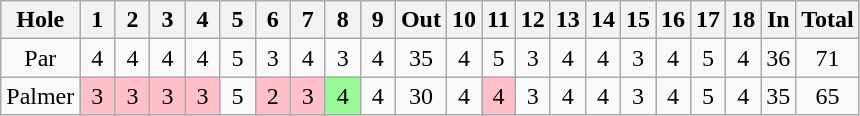<table class="wikitable" style="text-align:center">
<tr>
<th>Hole</th>
<th> 1 </th>
<th> 2 </th>
<th> 3 </th>
<th> 4 </th>
<th> 5 </th>
<th> 6 </th>
<th> 7 </th>
<th> 8 </th>
<th> 9 </th>
<th><strong>Out</strong></th>
<th>10</th>
<th>11</th>
<th>12</th>
<th>13</th>
<th>14</th>
<th>15</th>
<th>16</th>
<th>17</th>
<th>18</th>
<th><strong>In</strong></th>
<th><strong>Total</strong></th>
</tr>
<tr>
<td>Par</td>
<td>4</td>
<td>4</td>
<td>4</td>
<td>4</td>
<td>5</td>
<td>3</td>
<td>4</td>
<td>3</td>
<td>4</td>
<td>35</td>
<td>4</td>
<td>5</td>
<td>3</td>
<td>4</td>
<td>4</td>
<td>3</td>
<td>4</td>
<td>5</td>
<td>4</td>
<td>36</td>
<td>71</td>
</tr>
<tr>
<td align=left> Palmer</td>
<td style="background: Pink;">3</td>
<td style="background: Pink;">3</td>
<td style="background: Pink;">3</td>
<td style="background: Pink;">3</td>
<td>5</td>
<td style="background: Pink;">2</td>
<td style="background: Pink;">3</td>
<td style="background: PaleGreen;">4</td>
<td>4</td>
<td>30</td>
<td>4</td>
<td style="background: Pink;">4</td>
<td>3</td>
<td>4</td>
<td>4</td>
<td>3</td>
<td>4</td>
<td>5</td>
<td>4</td>
<td>35</td>
<td>65</td>
</tr>
</table>
